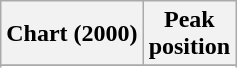<table class="wikitable plainrowheaders" style="text-align:center;">
<tr>
<th scope="col">Chart (2000)</th>
<th scope="col">Peak<br>position</th>
</tr>
<tr>
</tr>
<tr>
</tr>
<tr>
</tr>
</table>
